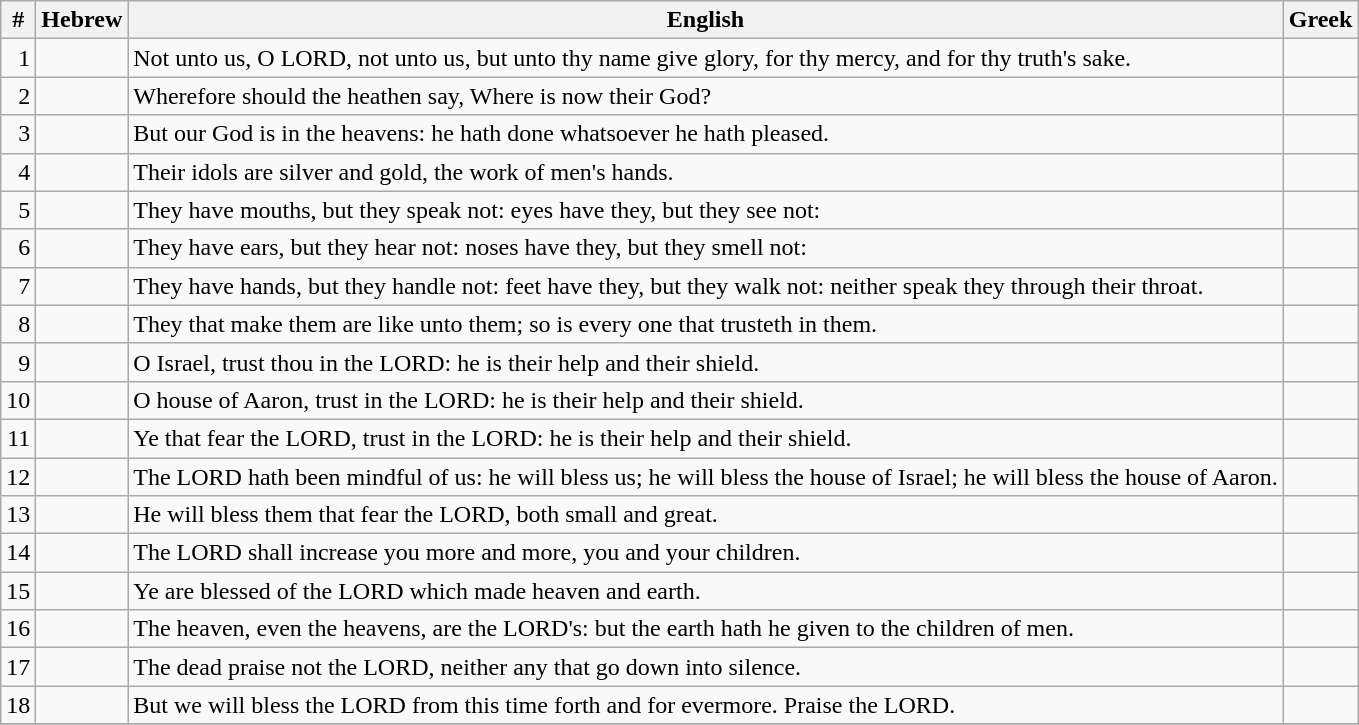<table class=wikitable>
<tr>
<th>#</th>
<th>Hebrew</th>
<th>English</th>
<th>Greek</th>
</tr>
<tr>
<td style="text-align:right">1</td>
<td style="text-align:right"></td>
<td>Not unto us, O LORD, not unto us, but unto thy name give glory, for thy mercy, and for thy truth's sake.</td>
<td></td>
</tr>
<tr>
<td style="text-align:right">2</td>
<td style="text-align:right"></td>
<td>Wherefore should the heathen say, Where is now their God?</td>
<td></td>
</tr>
<tr>
<td style="text-align:right">3</td>
<td style="text-align:right"></td>
<td>But our God is in the heavens: he hath done whatsoever he hath pleased.</td>
<td></td>
</tr>
<tr>
<td style="text-align:right">4</td>
<td style="text-align:right"></td>
<td>Their idols are silver and gold, the work of men's hands.</td>
<td></td>
</tr>
<tr>
<td style="text-align:right">5</td>
<td style="text-align:right"></td>
<td>They have mouths, but they speak not: eyes have they, but they see not:</td>
<td></td>
</tr>
<tr>
<td style="text-align:right">6</td>
<td style="text-align:right"></td>
<td>They have ears, but they hear not: noses have they, but they smell not:</td>
<td></td>
</tr>
<tr>
<td style="text-align:right">7</td>
<td style="text-align:right"></td>
<td>They have hands, but they handle not: feet have they, but they walk not: neither speak they through their throat.</td>
<td></td>
</tr>
<tr>
<td style="text-align:right">8</td>
<td style="text-align:right"></td>
<td>They that make them are like unto them; so is every one that trusteth in them.</td>
<td></td>
</tr>
<tr>
<td style="text-align:right">9</td>
<td style="text-align:right"></td>
<td>O Israel, trust thou in the LORD: he is their help and their shield.</td>
<td></td>
</tr>
<tr>
<td style="text-align:right">10</td>
<td style="text-align:right"></td>
<td>O house of Aaron, trust in the LORD: he is their help and their shield.</td>
<td></td>
</tr>
<tr>
<td style="text-align:right">11</td>
<td style="text-align:right"></td>
<td>Ye that fear the LORD, trust in the LORD: he is their help and their shield.</td>
<td></td>
</tr>
<tr>
<td style="text-align:right">12</td>
<td style="text-align:right"></td>
<td>The LORD hath been mindful of us: he will bless us; he will bless the house of Israel; he will bless the house of Aaron.</td>
<td></td>
</tr>
<tr>
<td style="text-align:right">13</td>
<td style="text-align:right"></td>
<td>He will bless them that fear the LORD, both small and great.</td>
<td></td>
</tr>
<tr>
<td style="text-align:right">14</td>
<td style="text-align:right"></td>
<td>The LORD shall increase you more and more, you and your children.</td>
<td></td>
</tr>
<tr>
<td style="text-align:right">15</td>
<td style="text-align:right"></td>
<td>Ye are blessed of the LORD which made heaven and earth.</td>
<td></td>
</tr>
<tr>
<td style="text-align:right">16</td>
<td style="text-align:right"></td>
<td>The heaven, even the heavens, are the LORD's: but the earth hath he given to the children of men.</td>
<td></td>
</tr>
<tr>
<td style="text-align:right">17</td>
<td style="text-align:right"></td>
<td>The dead praise not the LORD, neither any that go down into silence.</td>
<td></td>
</tr>
<tr>
<td style="text-align:right">18</td>
<td style="text-align:right"></td>
<td>But we will bless the LORD from this time forth and for evermore. Praise the LORD.</td>
<td></td>
</tr>
<tr>
</tr>
</table>
